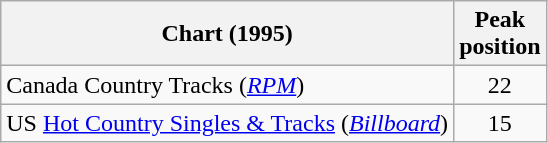<table class="wikitable">
<tr>
<th>Chart (1995)</th>
<th>Peak<br>position</th>
</tr>
<tr>
<td align="left">Canada Country Tracks (<a href='#'><em>RPM</em></a>)</td>
<td style="text-align:center;">22</td>
</tr>
<tr>
<td align="left">US <a href='#'>Hot Country Singles & Tracks</a> (<a href='#'><em>Billboard</em></a>)</td>
<td style="text-align:center;">15</td>
</tr>
</table>
